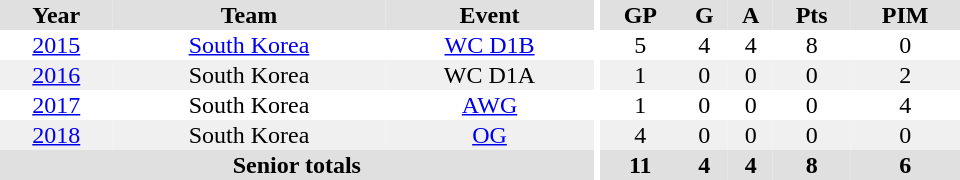<table border="0" cellpadding="1" cellspacing="0" ID="Table3" style="text-align:center; width:40em">
<tr ALIGN="center" bgcolor="#e0e0e0">
<th>Year</th>
<th>Team</th>
<th>Event</th>
<th rowspan="99" bgcolor="#ffffff"></th>
<th>GP</th>
<th>G</th>
<th>A</th>
<th>Pts</th>
<th>PIM</th>
</tr>
<tr>
<td><a href='#'>2015</a></td>
<td><a href='#'>South Korea</a></td>
<td><a href='#'>WC D1B</a></td>
<td>5</td>
<td>4</td>
<td>4</td>
<td>8</td>
<td>0</td>
</tr>
<tr bgcolor="#f0f0f0">
<td><a href='#'>2016</a></td>
<td>South Korea</td>
<td>WC D1A</td>
<td>1</td>
<td>0</td>
<td>0</td>
<td>0</td>
<td>2</td>
</tr>
<tr>
<td><a href='#'>2017</a></td>
<td>South Korea</td>
<td><a href='#'>AWG</a></td>
<td>1</td>
<td>0</td>
<td>0</td>
<td>0</td>
<td>4</td>
</tr>
<tr bgcolor="#f0f0f0">
<td><a href='#'>2018</a></td>
<td>South Korea</td>
<td><a href='#'>OG</a></td>
<td>4</td>
<td>0</td>
<td>0</td>
<td>0</td>
<td>0</td>
</tr>
<tr bgcolor="#e0e0e0">
<th colspan="3">Senior totals</th>
<th>11</th>
<th>4</th>
<th>4</th>
<th>8</th>
<th>6</th>
</tr>
</table>
